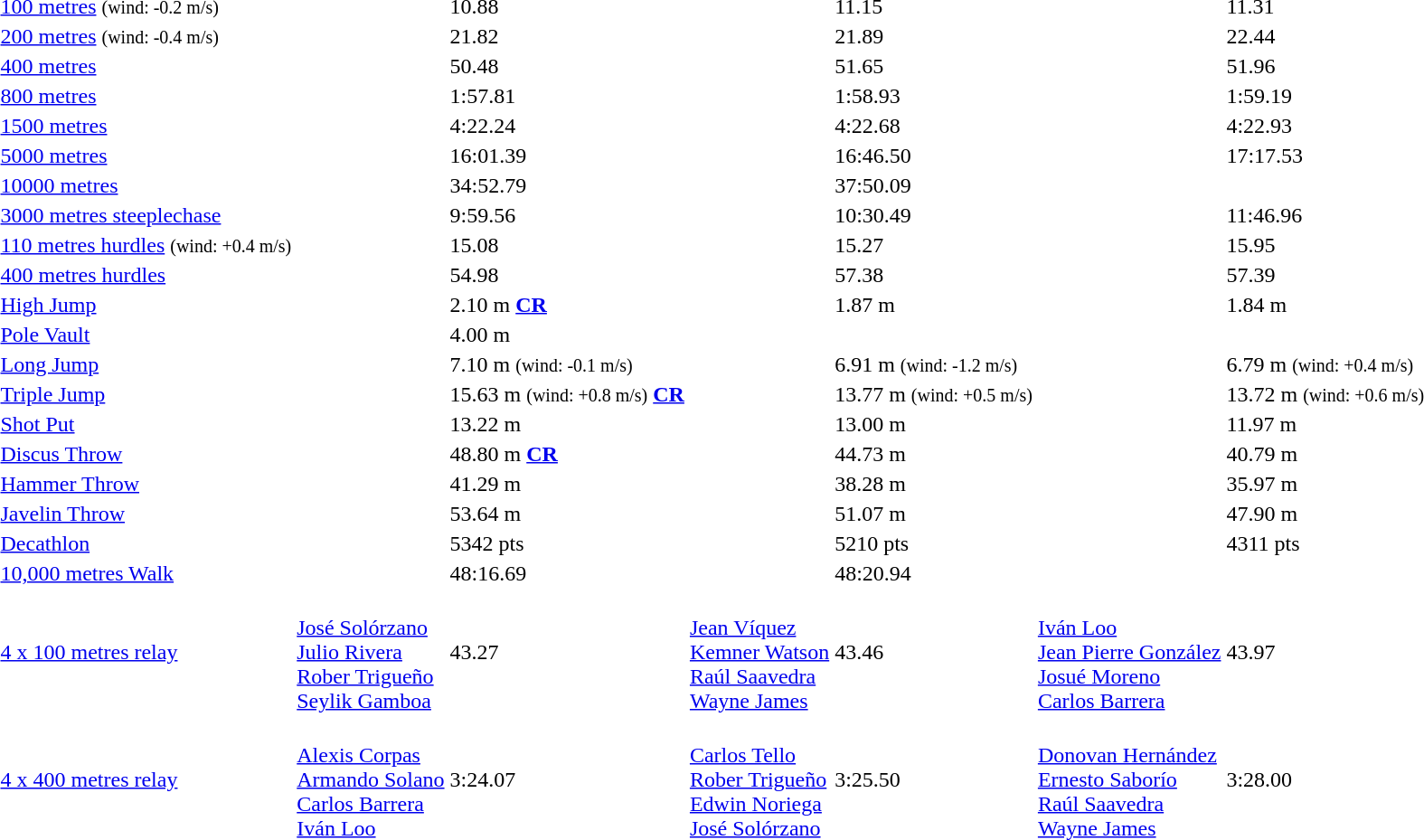<table>
<tr>
<td><a href='#'>100 metres</a> <small>(wind: -0.2 m/s)</small></td>
<td></td>
<td>10.88</td>
<td></td>
<td>11.15</td>
<td></td>
<td>11.31</td>
</tr>
<tr>
<td><a href='#'>200 metres</a> <small>(wind: -0.4 m/s)</small></td>
<td></td>
<td>21.82</td>
<td></td>
<td>21.89</td>
<td></td>
<td>22.44</td>
</tr>
<tr>
<td><a href='#'>400 metres</a></td>
<td></td>
<td>50.48</td>
<td></td>
<td>51.65</td>
<td></td>
<td>51.96</td>
</tr>
<tr>
<td><a href='#'>800 metres</a></td>
<td></td>
<td>1:57.81</td>
<td></td>
<td>1:58.93</td>
<td></td>
<td>1:59.19</td>
</tr>
<tr>
<td><a href='#'>1500 metres</a></td>
<td></td>
<td>4:22.24</td>
<td></td>
<td>4:22.68</td>
<td></td>
<td>4:22.93</td>
</tr>
<tr>
<td><a href='#'>5000 metres</a></td>
<td></td>
<td>16:01.39</td>
<td></td>
<td>16:46.50</td>
<td></td>
<td>17:17.53</td>
</tr>
<tr>
<td><a href='#'>10000 metres</a></td>
<td></td>
<td>34:52.79</td>
<td></td>
<td>37:50.09</td>
<td></td>
<td></td>
</tr>
<tr>
<td><a href='#'>3000 metres steeplechase</a></td>
<td></td>
<td>9:59.56</td>
<td></td>
<td>10:30.49</td>
<td></td>
<td>11:46.96</td>
</tr>
<tr>
<td><a href='#'>110 metres hurdles</a> <small>(wind: +0.4 m/s)</small></td>
<td></td>
<td>15.08</td>
<td></td>
<td>15.27</td>
<td></td>
<td>15.95</td>
</tr>
<tr>
<td><a href='#'>400 metres hurdles</a></td>
<td></td>
<td>54.98</td>
<td></td>
<td>57.38</td>
<td></td>
<td>57.39</td>
</tr>
<tr>
<td><a href='#'>High Jump</a></td>
<td></td>
<td>2.10 m <a href='#'><strong>CR</strong></a></td>
<td></td>
<td>1.87 m</td>
<td></td>
<td>1.84 m</td>
</tr>
<tr>
<td><a href='#'>Pole Vault</a></td>
<td></td>
<td>4.00 m</td>
<td></td>
<td></td>
<td></td>
<td></td>
</tr>
<tr>
<td><a href='#'>Long Jump</a></td>
<td></td>
<td>7.10 m <small>(wind: -0.1 m/s)</small></td>
<td></td>
<td>6.91 m <small>(wind: -1.2 m/s)</small></td>
<td></td>
<td>6.79 m <small>(wind: +0.4 m/s)</small></td>
</tr>
<tr>
<td><a href='#'>Triple Jump</a></td>
<td></td>
<td>15.63 m <small>(wind: +0.8 m/s)</small> <a href='#'><strong>CR</strong></a></td>
<td></td>
<td>13.77 m <small>(wind: +0.5 m/s)</small></td>
<td></td>
<td>13.72 m <small>(wind: +0.6 m/s)</small></td>
</tr>
<tr>
<td><a href='#'>Shot Put</a></td>
<td></td>
<td>13.22 m</td>
<td></td>
<td>13.00 m</td>
<td></td>
<td>11.97 m</td>
</tr>
<tr>
<td><a href='#'>Discus Throw</a></td>
<td></td>
<td>48.80 m <a href='#'><strong>CR</strong></a></td>
<td></td>
<td>44.73 m</td>
<td></td>
<td>40.79 m</td>
</tr>
<tr>
<td><a href='#'>Hammer Throw</a></td>
<td></td>
<td>41.29 m</td>
<td></td>
<td>38.28 m</td>
<td></td>
<td>35.97 m</td>
</tr>
<tr>
<td><a href='#'>Javelin Throw</a></td>
<td></td>
<td>53.64 m</td>
<td></td>
<td>51.07 m</td>
<td></td>
<td>47.90 m</td>
</tr>
<tr>
<td><a href='#'>Decathlon</a></td>
<td></td>
<td>5342 pts</td>
<td></td>
<td>5210 pts</td>
<td></td>
<td>4311 pts</td>
</tr>
<tr>
<td><a href='#'>10,000 metres Walk</a></td>
<td></td>
<td>48:16.69</td>
<td></td>
<td>48:20.94</td>
<td></td>
<td></td>
</tr>
<tr>
<td><a href='#'>4 x 100 metres relay</a></td>
<td> <br> <a href='#'>José Solórzano</a> <br> <a href='#'>Julio Rivera</a> <br> <a href='#'>Rober Trigueño</a> <br> <a href='#'>Seylik Gamboa</a></td>
<td>43.27</td>
<td> <br> <a href='#'>Jean Víquez</a> <br> <a href='#'>Kemner Watson</a> <br> <a href='#'>Raúl Saavedra</a> <br> <a href='#'>Wayne James</a></td>
<td>43.46</td>
<td> <br> <a href='#'>Iván Loo</a> <br> <a href='#'>Jean Pierre González</a> <br> <a href='#'>Josué Moreno</a> <br> <a href='#'>Carlos Barrera</a></td>
<td>43.97</td>
</tr>
<tr>
<td><a href='#'>4 x 400 metres relay</a></td>
<td> <br> <a href='#'>Alexis Corpas</a> <br> <a href='#'>Armando Solano</a> <br> <a href='#'>Carlos Barrera</a> <br> <a href='#'>Iván Loo</a></td>
<td>3:24.07</td>
<td> <br> <a href='#'>Carlos Tello</a> <br> <a href='#'>Rober Trigueño</a> <br> <a href='#'>Edwin Noriega</a> <br> <a href='#'>José Solórzano</a></td>
<td>3:25.50</td>
<td> <br> <a href='#'>Donovan Hernández</a> <br> <a href='#'>Ernesto Saborío</a> <br> <a href='#'>Raúl Saavedra</a> <br> <a href='#'>Wayne James</a></td>
<td>3:28.00</td>
</tr>
</table>
